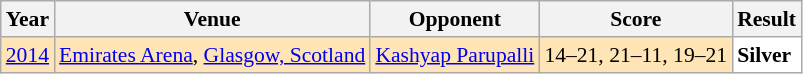<table class="sortable wikitable" style="font-size: 90%;">
<tr>
<th>Year</th>
<th>Venue</th>
<th>Opponent</th>
<th>Score</th>
<th>Result</th>
</tr>
<tr style="background:#FFE4B5">
<td align="center"><a href='#'>2014</a></td>
<td align="left"><a href='#'>Emirates Arena</a>, <a href='#'>Glasgow, Scotland</a></td>
<td align="left"> <a href='#'>Kashyap Parupalli</a></td>
<td align="left">14–21, 21–11, 19–21</td>
<td style="text-align:left; background:white"> <strong>Silver</strong></td>
</tr>
</table>
